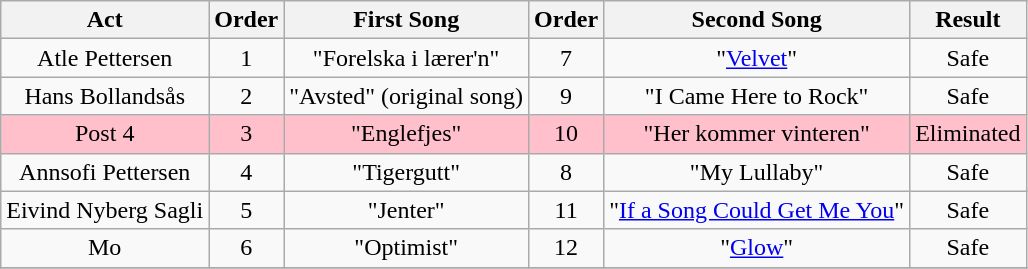<table class="wikitable plainrowheaders" style="text-align:center;">
<tr>
<th scope="col">Act</th>
<th scope="col">Order</th>
<th scope="col">First Song</th>
<th scope="col">Order</th>
<th scope="col">Second Song</th>
<th scope="col">Result</th>
</tr>
<tr>
<td>Atle Pettersen</td>
<td>1</td>
<td>"Forelska i lærer'n"</td>
<td>7</td>
<td>"<a href='#'>Velvet</a>"</td>
<td>Safe</td>
</tr>
<tr>
<td>Hans Bollandsås</td>
<td>2</td>
<td>"Avsted" (original song)</td>
<td>9</td>
<td>"I Came Here to Rock"</td>
<td>Safe</td>
</tr>
<tr style="background:pink;">
<td>Post 4</td>
<td>3</td>
<td>"Englefjes"</td>
<td>10</td>
<td>"Her kommer vinteren"</td>
<td>Eliminated</td>
</tr>
<tr>
<td>Annsofi Pettersen</td>
<td>4</td>
<td>"Tigergutt"</td>
<td>8</td>
<td>"My Lullaby"</td>
<td>Safe</td>
</tr>
<tr>
<td>Eivind Nyberg Sagli</td>
<td>5</td>
<td>"Jenter"</td>
<td>11</td>
<td>"<a href='#'>If a Song Could Get Me You</a>"</td>
<td>Safe</td>
</tr>
<tr>
<td>Mo</td>
<td>6</td>
<td>"Optimist"</td>
<td>12</td>
<td>"<a href='#'>Glow</a>"</td>
<td>Safe</td>
</tr>
<tr>
</tr>
</table>
